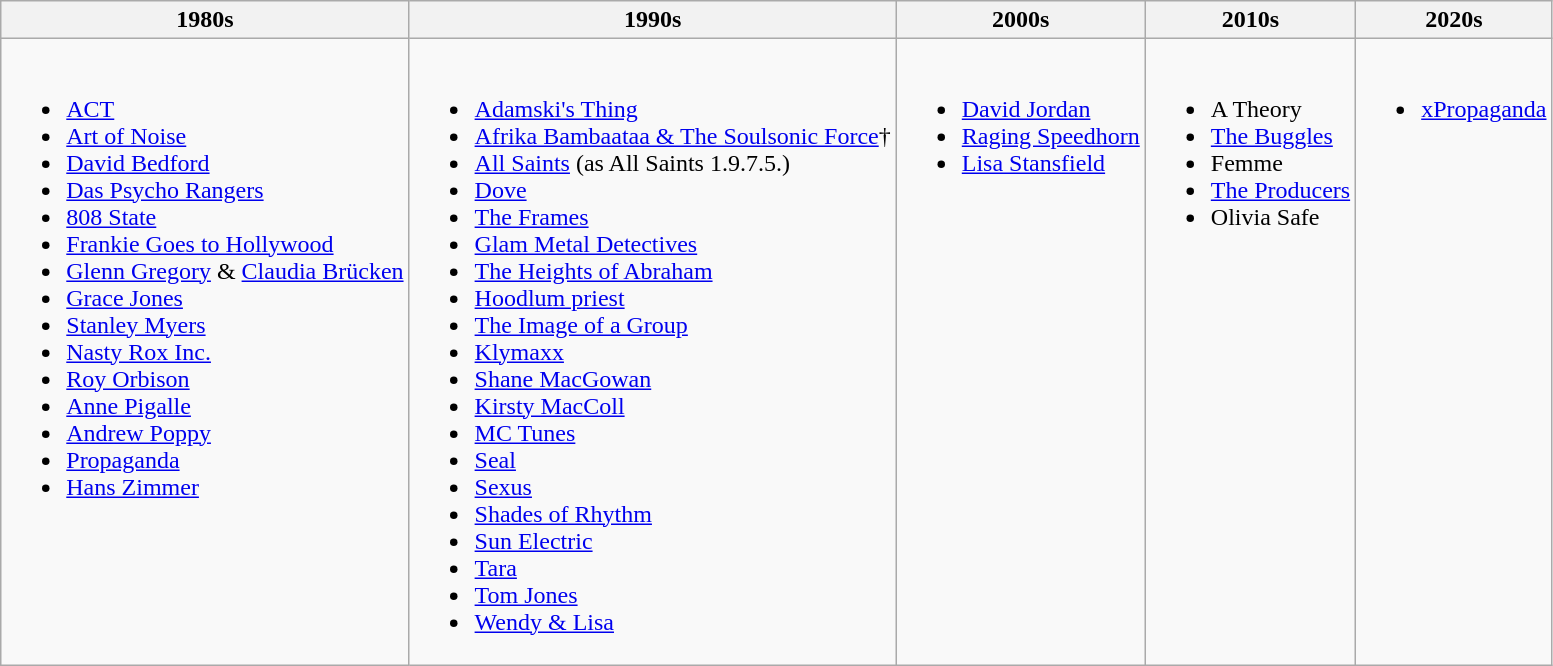<table class="wikitable sortable">
<tr>
<th>1980s</th>
<th>1990s</th>
<th>2000s</th>
<th>2010s</th>
<th>2020s</th>
</tr>
<tr>
<td valign=top><br><ul><li><a href='#'>ACT</a></li><li><a href='#'>Art of Noise</a></li><li><a href='#'>David Bedford</a></li><li><a href='#'>Das Psycho Rangers</a></li><li><a href='#'>808 State</a></li><li><a href='#'>Frankie Goes to Hollywood</a></li><li><a href='#'>Glenn Gregory</a> & <a href='#'>Claudia Brücken</a></li><li><a href='#'>Grace Jones</a></li><li><a href='#'>Stanley Myers</a></li><li><a href='#'>Nasty Rox Inc.</a></li><li><a href='#'>Roy Orbison</a></li><li><a href='#'>Anne Pigalle</a></li><li><a href='#'>Andrew Poppy</a></li><li><a href='#'>Propaganda</a></li><li><a href='#'>Hans Zimmer</a></li></ul></td>
<td valign=top><br><ul><li><a href='#'>Adamski's Thing</a></li><li><a href='#'>Afrika Bambaataa & The Soulsonic Force</a>†</li><li><a href='#'>All Saints</a> (as All Saints 1.9.7.5.)</li><li><a href='#'>Dove</a></li><li><a href='#'>The Frames</a></li><li><a href='#'>Glam Metal Detectives</a></li><li><a href='#'>The Heights of Abraham</a></li><li><a href='#'>Hoodlum priest</a></li><li><a href='#'>The Image of a Group</a></li><li><a href='#'>Klymaxx</a></li><li><a href='#'>Shane MacGowan</a></li><li><a href='#'>Kirsty MacColl</a></li><li><a href='#'>MC Tunes</a></li><li><a href='#'>Seal</a></li><li><a href='#'>Sexus</a></li><li><a href='#'>Shades of Rhythm</a></li><li><a href='#'>Sun Electric</a></li><li><a href='#'>Tara</a></li><li><a href='#'>Tom Jones</a></li><li><a href='#'>Wendy & Lisa</a></li></ul></td>
<td valign=top><br><ul><li><a href='#'>David Jordan</a></li><li><a href='#'>Raging Speedhorn</a></li><li><a href='#'>Lisa Stansfield</a></li></ul></td>
<td valign=top><br><ul><li>A Theory</li><li><a href='#'>The Buggles</a></li><li>Femme</li><li><a href='#'>The Producers</a></li><li>Olivia Safe</li></ul></td>
<td valign=top><br><ul><li><a href='#'>xPropaganda</a></li></ul></td>
</tr>
</table>
